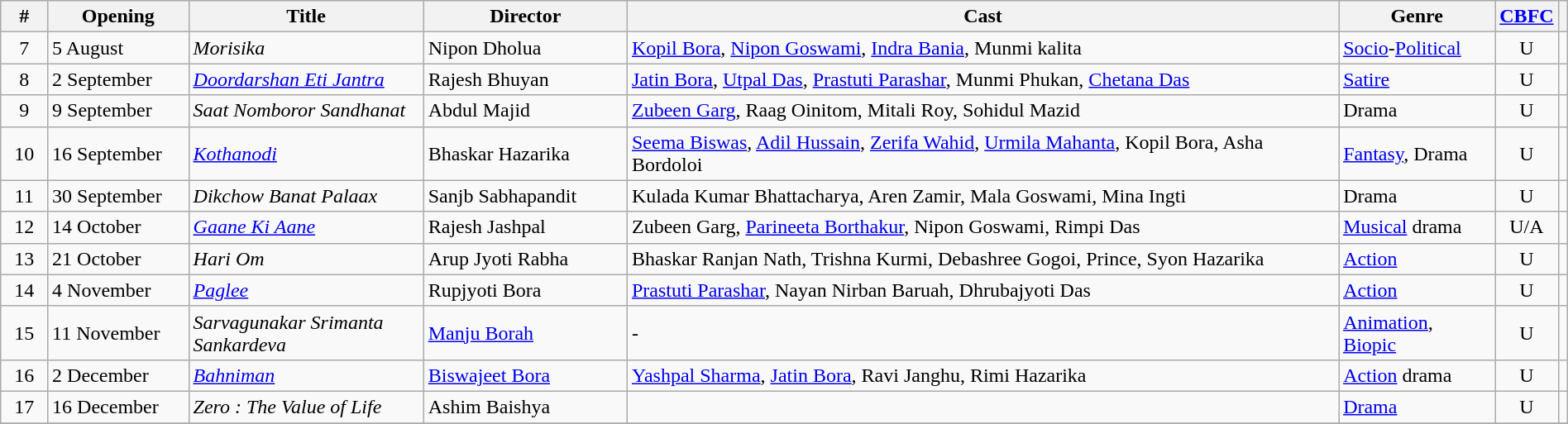<table class="wikitable" border="0" width= "100%">
<tr>
<th width="3%">#</th>
<th width="9%">Opening</th>
<th width="15%">Title</th>
<th width="13%">Director</th>
<th>Cast</th>
<th>Genre</th>
<th><a href='#'>CBFC</a></th>
<th></th>
</tr>
<tr>
<td align="center">7</td>
<td>5 August</td>
<td><em>Morisika</em></td>
<td>Nipon Dholua</td>
<td><a href='#'>Kopil Bora</a>, <a href='#'>Nipon Goswami</a>, <a href='#'>Indra Bania</a>, Munmi kalita</td>
<td><a href='#'>Socio</a>-<a href='#'>Political</a></td>
<td align="center">U</td>
<td align="center"></td>
</tr>
<tr>
<td align="center">8</td>
<td>2 September</td>
<td><em><a href='#'>Doordarshan Eti Jantra</a></em></td>
<td>Rajesh Bhuyan</td>
<td><a href='#'>Jatin Bora</a>, <a href='#'>Utpal Das</a>, <a href='#'>Prastuti Parashar</a>, Munmi Phukan, <a href='#'>Chetana Das</a></td>
<td><a href='#'>Satire</a></td>
<td align="center">U</td>
<td align="center"></td>
</tr>
<tr>
<td align="center">9</td>
<td>9 September</td>
<td><em>Saat Nomboror Sandhanat</em></td>
<td>Abdul Majid</td>
<td><a href='#'>Zubeen Garg</a>, Raag Oinitom, Mitali Roy, Sohidul Mazid</td>
<td>Drama</td>
<td align="center">U</td>
<td align="center"></td>
</tr>
<tr>
<td align="center">10</td>
<td>16 September</td>
<td><em><a href='#'>Kothanodi</a></em></td>
<td>Bhaskar Hazarika</td>
<td><a href='#'>Seema Biswas</a>, <a href='#'>Adil Hussain</a>, <a href='#'>Zerifa Wahid</a>, <a href='#'>Urmila Mahanta</a>, Kopil Bora, Asha Bordoloi</td>
<td><a href='#'>Fantasy</a>, Drama</td>
<td align="center">U</td>
<td align="center"></td>
</tr>
<tr>
<td align="center">11</td>
<td>30 September</td>
<td><em>Dikchow Banat Palaax</em></td>
<td>Sanjb Sabhapandit</td>
<td>Kulada Kumar Bhattacharya, Aren Zamir, Mala Goswami, Mina Ingti</td>
<td>Drama</td>
<td align="center">U</td>
<td align="center"></td>
</tr>
<tr>
<td align="center">12</td>
<td>14 October</td>
<td><em><a href='#'>Gaane Ki Aane</a></em></td>
<td>Rajesh Jashpal</td>
<td>Zubeen Garg, <a href='#'>Parineeta Borthakur</a>,  Nipon Goswami, Rimpi Das</td>
<td><a href='#'>Musical</a> drama</td>
<td align="center">U/A</td>
<td align="center"></td>
</tr>
<tr>
<td align="center">13</td>
<td rowspan="1">21 October</td>
<td><em>Hari Om</em></td>
<td>Arup Jyoti Rabha</td>
<td>Bhaskar Ranjan Nath, Trishna Kurmi, Debashree Gogoi, Prince, Syon Hazarika</td>
<td><a href='#'>Action</a></td>
<td align="center">U</td>
<td align="center"></td>
</tr>
<tr>
<td align="center">14</td>
<td>4 November</td>
<td><em><a href='#'>Paglee</a></em></td>
<td>Rupjyoti Bora</td>
<td><a href='#'>Prastuti Parashar</a>, Nayan Nirban Baruah, Dhrubajyoti Das</td>
<td><a href='#'>Action</a></td>
<td align="center">U</td>
<td align="center"></td>
</tr>
<tr>
<td align="center">15</td>
<td>11 November</td>
<td><em>Sarvagunakar Srimanta Sankardeva</em></td>
<td><a href='#'>Manju Borah</a></td>
<td>-</td>
<td><a href='#'>Animation</a>, <a href='#'>Biopic</a></td>
<td align="center">U</td>
<td></td>
</tr>
<tr>
<td align="center">16</td>
<td>2 December</td>
<td><em><a href='#'>Bahniman</a></em></td>
<td><a href='#'>Biswajeet Bora</a></td>
<td><a href='#'>Yashpal Sharma</a>, <a href='#'>Jatin Bora</a>, Ravi Janghu, Rimi Hazarika</td>
<td><a href='#'>Action</a> drama</td>
<td align="center">U</td>
<td align="center"></td>
</tr>
<tr>
<td align="center">17</td>
<td>16 December</td>
<td><em>Zero : The Value of Life</em></td>
<td>Ashim Baishya</td>
<td></td>
<td><a href='#'>Drama</a></td>
<td align="center">U</td>
<td align="center"></td>
</tr>
<tr>
</tr>
</table>
